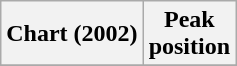<table class="wikitable sortable">
<tr>
<th align="left">Chart (2002)</th>
<th align="center">Peak<br>position</th>
</tr>
<tr>
</tr>
</table>
